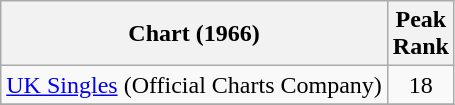<table class="wikitable plainrowheaders">
<tr>
<th align="left">Chart (1966)</th>
<th align="center">Peak<br>Rank</th>
</tr>
<tr>
<td><a href='#'>UK Singles</a> (Official Charts Company)</td>
<td style="text-align:center;">18</td>
</tr>
<tr>
</tr>
</table>
